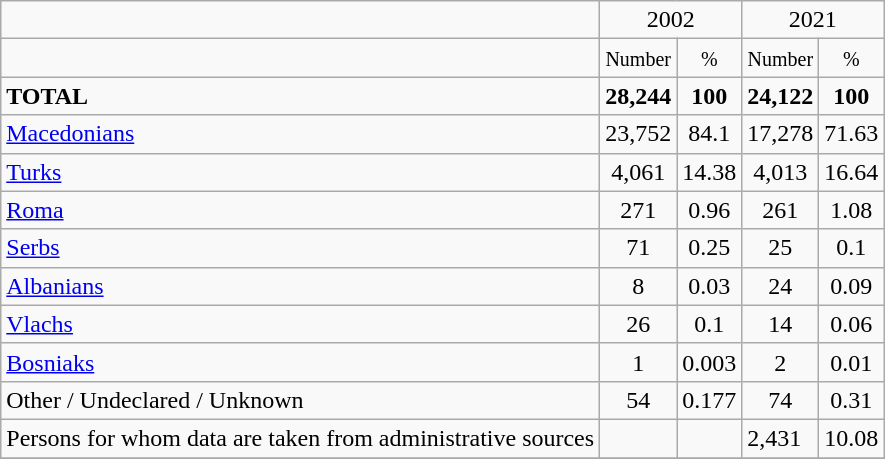<table class="wikitable">
<tr>
<td></td>
<td colspan="2" align="center">2002</td>
<td colspan="2" align="center">2021</td>
</tr>
<tr>
<td></td>
<td align="center"><small>Number</small></td>
<td align="center"><small>%</small></td>
<td align="center"><small>Number</small></td>
<td align="center"><small>%</small></td>
</tr>
<tr>
<td><strong>TOTAL</strong></td>
<td align="center"><strong>28,244</strong></td>
<td align="center"><strong>100</strong></td>
<td align="center"><strong>24,122</strong></td>
<td align="center"><strong>100</strong></td>
</tr>
<tr>
<td><a href='#'>Macedonians</a></td>
<td align="center">23,752</td>
<td align="center">84.1</td>
<td align="center">17,278</td>
<td align="center">71.63</td>
</tr>
<tr>
<td><a href='#'>Turks</a></td>
<td align="center">4,061</td>
<td align="center">14.38</td>
<td align="center">4,013</td>
<td align="center">16.64</td>
</tr>
<tr>
<td><a href='#'>Roma</a></td>
<td align="center">271</td>
<td align="center">0.96</td>
<td align="center">261</td>
<td align="center">1.08</td>
</tr>
<tr>
<td><a href='#'>Serbs</a></td>
<td align="center">71</td>
<td align="center">0.25</td>
<td align="center">25</td>
<td align="center">0.1</td>
</tr>
<tr>
<td><a href='#'>Albanians</a></td>
<td align="center">8</td>
<td align="center">0.03</td>
<td align="center">24</td>
<td align="center">0.09</td>
</tr>
<tr>
<td><a href='#'>Vlachs</a></td>
<td align="center">26</td>
<td align="center">0.1</td>
<td align="center">14</td>
<td align="center">0.06</td>
</tr>
<tr>
<td><a href='#'>Bosniaks</a></td>
<td align="center">1</td>
<td align="center">0.003</td>
<td align="center">2</td>
<td align="center">0.01</td>
</tr>
<tr>
<td>Other / Undeclared / Unknown</td>
<td align="center">54</td>
<td align="center">0.177</td>
<td align="center">74</td>
<td align="center">0.31</td>
</tr>
<tr>
<td>Persons for whom data are taken from administrative sources</td>
<td></td>
<td></td>
<td>2,431</td>
<td>10.08</td>
</tr>
<tr>
</tr>
</table>
